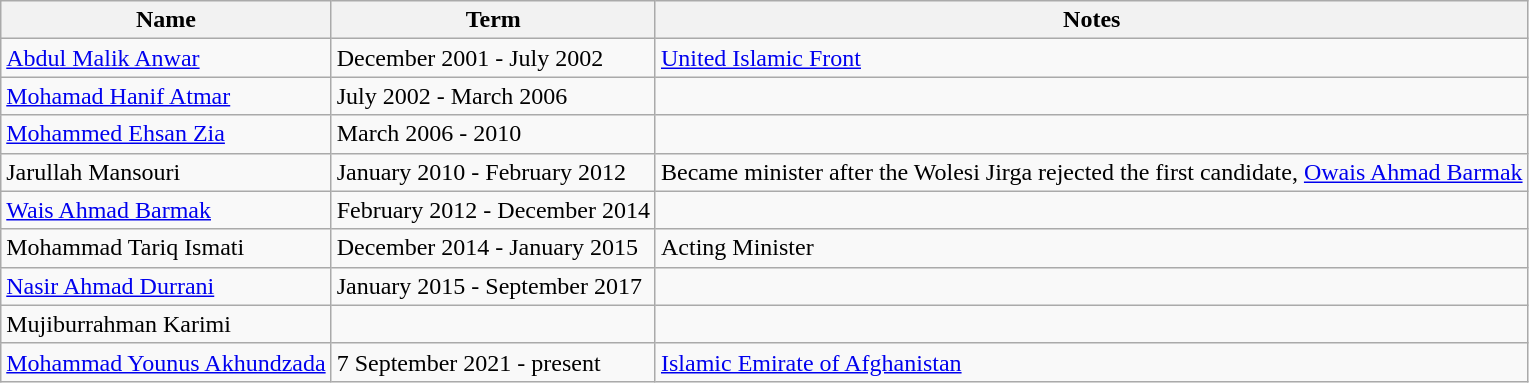<table class="wikitable">
<tr>
<th>Name</th>
<th>Term</th>
<th>Notes</th>
</tr>
<tr>
<td><a href='#'>Abdul Malik Anwar</a></td>
<td>December 2001 - July 2002</td>
<td><a href='#'>United Islamic Front</a></td>
</tr>
<tr>
<td><a href='#'>Mohamad Hanif Atmar</a></td>
<td>July 2002 - March 2006</td>
<td></td>
</tr>
<tr>
<td><a href='#'>Mohammed Ehsan Zia</a></td>
<td>March 2006 - 2010</td>
<td></td>
</tr>
<tr>
<td>Jarullah Mansouri</td>
<td>January 2010 - February 2012</td>
<td>Became minister after the Wolesi Jirga rejected the first candidate, <a href='#'>Owais Ahmad Barmak</a></td>
</tr>
<tr>
<td><a href='#'>Wais Ahmad Barmak</a></td>
<td>February 2012 - December 2014</td>
<td></td>
</tr>
<tr>
<td>Mohammad Tariq Ismati</td>
<td>December 2014 - January 2015</td>
<td>Acting Minister</td>
</tr>
<tr>
<td><a href='#'>Nasir Ahmad Durrani</a></td>
<td>January 2015 - September 2017</td>
<td></td>
</tr>
<tr>
<td>Mujiburrahman Karimi</td>
<td></td>
</tr>
<tr>
<td><a href='#'>Mohammad Younus Akhundzada</a></td>
<td>7 September 2021 - present</td>
<td><a href='#'>Islamic Emirate of Afghanistan</a></td>
</tr>
</table>
